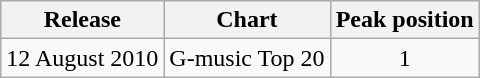<table class="wikitable">
<tr>
<th>Release</th>
<th>Chart</th>
<th>Peak position</th>
</tr>
<tr>
<td>12 August 2010</td>
<td>G-music Top 20</td>
<td align="center">1</td>
</tr>
</table>
